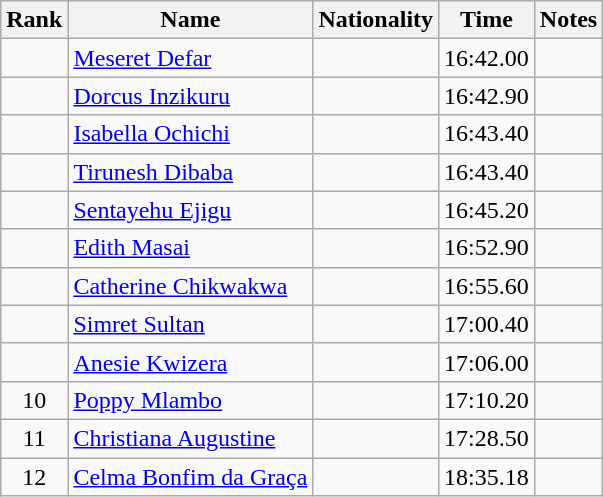<table class="wikitable sortable" style="text-align:center">
<tr>
<th>Rank</th>
<th>Name</th>
<th>Nationality</th>
<th>Time</th>
<th>Notes</th>
</tr>
<tr>
<td></td>
<td align=left><a href='#'>Meseret Defar</a></td>
<td align=left></td>
<td>16:42.00</td>
<td></td>
</tr>
<tr>
<td></td>
<td align=left><a href='#'>Dorcus Inzikuru</a></td>
<td align=left></td>
<td>16:42.90</td>
<td></td>
</tr>
<tr>
<td></td>
<td align=left><a href='#'>Isabella Ochichi</a></td>
<td align=left></td>
<td>16:43.40</td>
<td></td>
</tr>
<tr>
<td></td>
<td align=left><a href='#'>Tirunesh Dibaba</a></td>
<td align=left></td>
<td>16:43.40</td>
<td></td>
</tr>
<tr>
<td></td>
<td align=left><a href='#'>Sentayehu Ejigu</a></td>
<td align=left></td>
<td>16:45.20</td>
<td></td>
</tr>
<tr>
<td></td>
<td align=left><a href='#'>Edith Masai</a></td>
<td align=left></td>
<td>16:52.90</td>
<td></td>
</tr>
<tr>
<td></td>
<td align=left><a href='#'>Catherine Chikwakwa</a></td>
<td align=left></td>
<td>16:55.60</td>
<td></td>
</tr>
<tr>
<td></td>
<td align=left><a href='#'>Simret Sultan</a></td>
<td align=left></td>
<td>17:00.40</td>
<td></td>
</tr>
<tr>
<td></td>
<td align=left><a href='#'>Anesie Kwizera</a></td>
<td align=left></td>
<td>17:06.00</td>
<td></td>
</tr>
<tr>
<td>10</td>
<td align=left><a href='#'>Poppy Mlambo</a></td>
<td align=left></td>
<td>17:10.20</td>
<td></td>
</tr>
<tr>
<td>11</td>
<td align=left><a href='#'>Christiana Augustine</a></td>
<td align=left></td>
<td>17:28.50</td>
<td></td>
</tr>
<tr>
<td>12</td>
<td align=left><a href='#'>Celma Bonfim da Graça</a></td>
<td align=left></td>
<td>18:35.18</td>
<td></td>
</tr>
</table>
